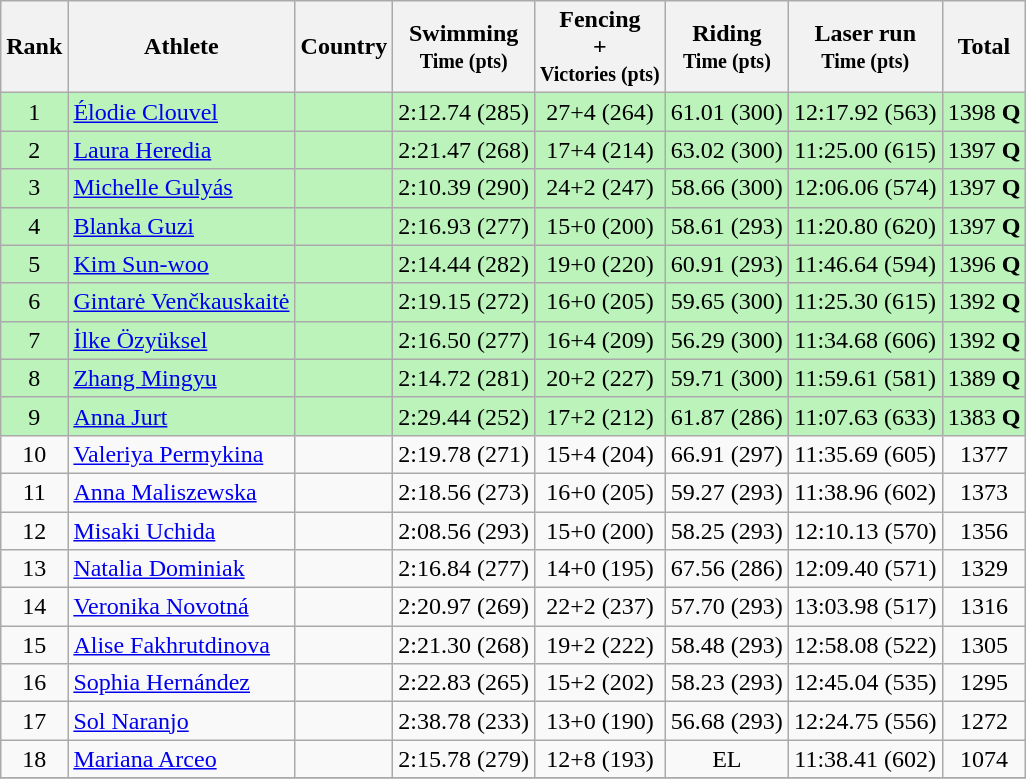<table style="text-align:center" class="wikitable sortable">
<tr>
<th>Rank</th>
<th>Athlete</th>
<th>Country</th>
<th>Swimming<br><small>Time (pts)</small></th>
<th>Fencing<br>+<br><small>Victories (pts)</small></th>
<th>Riding<br><small>Time (pts)</small></th>
<th>Laser run<br><small>Time (pts)</small></th>
<th>Total</th>
</tr>
<tr bgcolor=#bbf3bb>
<td>1</td>
<td align=left><a href='#'>Élodie Clouvel</a></td>
<td align="left"></td>
<td>2:12.74 (285)</td>
<td>27+4 (264)</td>
<td data-sort-value=286>61.01 (300)</td>
<td>12:17.92 (563)</td>
<td>1398 <strong>Q</strong></td>
</tr>
<tr bgcolor=#bbf3bb>
<td>2</td>
<td align=left><a href='#'>Laura Heredia</a></td>
<td align="left"></td>
<td>2:21.47 (268)</td>
<td>17+4 (214)</td>
<td data-sort-value=300>63.02 (300)</td>
<td>11:25.00 (615)</td>
<td>1397 <strong>Q</strong></td>
</tr>
<tr bgcolor=#bbf3bb>
<td>3</td>
<td align=left><a href='#'>Michelle Gulyás</a></td>
<td align="left"></td>
<td>2:10.39 (290)</td>
<td>24+2 (247)</td>
<td data-sort-value=286>58.66 (300)</td>
<td>12:06.06 (574)</td>
<td>1397 <strong>Q</strong></td>
</tr>
<tr bgcolor=#bbf3bb>
<td>4</td>
<td align=left><a href='#'>Blanka Guzi</a></td>
<td align="left"></td>
<td>2:16.93 (277)</td>
<td>15+0 (200)</td>
<td data-sort-value=300>58.61 (293)</td>
<td>11:20.80 (620)</td>
<td>1397 <strong>Q</strong></td>
</tr>
<tr bgcolor=#bbf3bb>
<td>5</td>
<td align=left><a href='#'>Kim Sun-woo</a></td>
<td align="left"></td>
<td>2:14.44 (282)</td>
<td>19+0 (220)</td>
<td data-sort-value=300>60.91 (293)</td>
<td>11:46.64 (594)</td>
<td>1396 <strong>Q</strong></td>
</tr>
<tr bgcolor=#bbf3bb>
<td>6</td>
<td align=left><a href='#'>Gintarė Venčkauskaitė</a></td>
<td align="left"></td>
<td>2:19.15 (272)</td>
<td>16+0 (205)</td>
<td data-sort-value=300>59.65 (300)</td>
<td>11:25.30 (615)</td>
<td>1392 <strong>Q</strong></td>
</tr>
<tr bgcolor=#bbf3bb>
<td>7</td>
<td align=left><a href='#'>İlke Özyüksel</a></td>
<td align="left"></td>
<td>2:16.50 (277)</td>
<td>16+4 (209)</td>
<td data-sort-value=300>56.29 (300)</td>
<td>11:34.68 (606)</td>
<td>1392 <strong>Q</strong></td>
</tr>
<tr bgcolor=#bbf3bb>
<td>8</td>
<td align=left><a href='#'>Zhang Mingyu</a></td>
<td align="left"></td>
<td>2:14.72 (281)</td>
<td>20+2 (227)</td>
<td data-sort-value=300>59.71 (300)</td>
<td>11:59.61 (581)</td>
<td>1389 <strong>Q</strong></td>
</tr>
<tr bgcolor=#bbf3bb>
<td>9</td>
<td align=left><a href='#'>Anna Jurt</a></td>
<td align="left"></td>
<td>2:29.44 (252)</td>
<td>17+2 (212)</td>
<td data-sort-value=286>61.87 (286)</td>
<td>11:07.63 (633)</td>
<td>1383 <strong>Q</strong></td>
</tr>
<tr>
<td>10</td>
<td align=left><a href='#'>Valeriya Permykina</a></td>
<td align="left"></td>
<td>2:19.78 (271)</td>
<td>15+4 (204)</td>
<td data-sort-value=297>66.91 (297)</td>
<td>11:35.69 (605)</td>
<td>1377</td>
</tr>
<tr>
<td>11</td>
<td align=left><a href='#'>Anna Maliszewska</a></td>
<td align="left"></td>
<td>2:18.56 (273)</td>
<td>16+0 (205)</td>
<td data-sort-value=293>59.27 (293)</td>
<td>11:38.96 (602)</td>
<td>1373</td>
</tr>
<tr>
<td>12</td>
<td align=left><a href='#'>Misaki Uchida</a></td>
<td align="left"></td>
<td>2:08.56 (293)</td>
<td>15+0 (200)</td>
<td data-sort-value=293>58.25 (293)</td>
<td>12:10.13 (570)</td>
<td>1356</td>
</tr>
<tr>
<td>13</td>
<td align=left><a href='#'>Natalia Dominiak</a></td>
<td align="left"></td>
<td>2:16.84 (277)</td>
<td>14+0 (195)</td>
<td data-sort-value=286>67.56 (286)</td>
<td>12:09.40 (571)</td>
<td>1329</td>
</tr>
<tr>
<td>14</td>
<td align=left><a href='#'>Veronika Novotná</a></td>
<td align="left"></td>
<td>2:20.97 (269)</td>
<td>22+2 (237)</td>
<td data-sort-value=293>57.70 (293)</td>
<td>13:03.98 (517)</td>
<td>1316</td>
</tr>
<tr>
<td>15</td>
<td align=left><a href='#'>Alise Fakhrutdinova</a></td>
<td align="left"></td>
<td>2:21.30 (268)</td>
<td>19+2 (222)</td>
<td data-sort-value=293>58.48 (293)</td>
<td>12:58.08 (522)</td>
<td>1305</td>
</tr>
<tr>
<td>16</td>
<td align=left><a href='#'>Sophia Hernández</a></td>
<td align="left"></td>
<td>2:22.83 (265)</td>
<td>15+2 (202)</td>
<td data-sort-value=293>58.23 (293)</td>
<td>12:45.04 (535)</td>
<td>1295</td>
</tr>
<tr>
<td>17</td>
<td align=left><a href='#'>Sol Naranjo</a></td>
<td align="left"></td>
<td>2:38.78 (233)</td>
<td>13+0 (190)</td>
<td>56.68 (293)</td>
<td>12:24.75 (556)</td>
<td>1272</td>
</tr>
<tr>
<td>18</td>
<td align=left><a href='#'>Mariana Arceo</a></td>
<td align="left"></td>
<td>2:15.78 (279)</td>
<td>12+8 (193)</td>
<td>EL</td>
<td>11:38.41 (602)</td>
<td>1074</td>
</tr>
<tr>
</tr>
</table>
